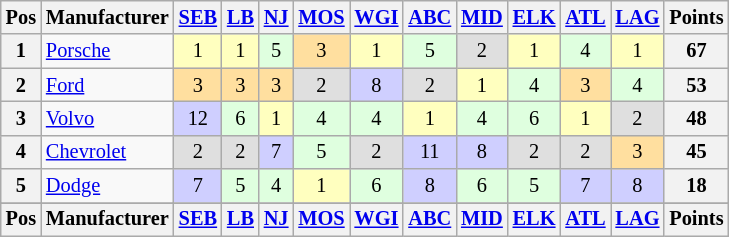<table class="wikitable" style="font-size:85%; text-align:center">
<tr style="background:#f9f9f9" valign="top">
<th valign="middle">Pos</th>
<th valign="middle">Manufacturer</th>
<th><a href='#'>SEB</a></th>
<th><a href='#'>LB</a></th>
<th><a href='#'>NJ</a></th>
<th><a href='#'>MOS</a></th>
<th><a href='#'>WGI</a></th>
<th><a href='#'>ABC</a></th>
<th><a href='#'>MID</a></th>
<th><a href='#'>ELK</a></th>
<th><a href='#'>ATL</a></th>
<th><a href='#'>LAG</a></th>
<th valign="middle">Points</th>
</tr>
<tr>
<th>1</th>
<td align="left"> <a href='#'>Porsche</a></td>
<td style="background:#ffffbf;">1</td>
<td style="background:#ffffbf;">1</td>
<td style="background:#dfffdf;">5</td>
<td style="background:#ffdf9f;">3</td>
<td style="background:#ffffbf;">1</td>
<td style="background:#dfffdf;">5</td>
<td style="background:#dfdfdf;">2</td>
<td style="background:#ffffbf;">1</td>
<td style="background:#dfffdf;">4</td>
<td style="background:#ffffbf;">1</td>
<th>67</th>
</tr>
<tr>
<th>2</th>
<td align="left"> <a href='#'>Ford</a></td>
<td style="background:#ffdf9f;">3</td>
<td style="background:#ffdf9f;">3</td>
<td style="background:#ffdf9f;">3</td>
<td style="background:#dfdfdf;">2</td>
<td style="background:#cfcfff;">8</td>
<td style="background:#dfdfdf;">2</td>
<td style="background:#ffffbf;">1</td>
<td style="background:#dfffdf;">4</td>
<td style="background:#ffdf9f;">3</td>
<td style="background:#dfffdf;">4</td>
<th>53</th>
</tr>
<tr>
<th>3</th>
<td align="left"> <a href='#'>Volvo</a></td>
<td style="background:#cfcfff;">12</td>
<td style="background:#dfffdf;">6</td>
<td style="background:#ffffbf;">1</td>
<td style="background:#dfffdf;">4</td>
<td style="background:#dfffdf;">4</td>
<td style="background:#ffffbf;">1</td>
<td style="background:#dfffdf;">4</td>
<td style="background:#dfffdf;">6</td>
<td style="background:#ffffbf;">1</td>
<td style="background:#dfdfdf;">2</td>
<th>48</th>
</tr>
<tr>
<th>4</th>
<td align="left"> <a href='#'>Chevrolet</a></td>
<td style="background:#dfdfdf;">2</td>
<td style="background:#dfdfdf;">2</td>
<td style="background:#cfcfff;">7</td>
<td style="background:#dfffdf;">5</td>
<td style="background:#dfdfdf;">2</td>
<td style="background:#cfcfff;">11</td>
<td style="background:#cfcfff;">8</td>
<td style="background:#dfdfdf;">2</td>
<td style="background:#dfdfdf;">2</td>
<td style="background:#ffdf9f;">3</td>
<th>45</th>
</tr>
<tr>
<th>5</th>
<td align="left"> <a href='#'>Dodge</a></td>
<td style="background:#cfcfff;">7</td>
<td style="background:#dfffdf;">5</td>
<td style="background:#dfffdf;">4</td>
<td style="background:#ffffbf;">1</td>
<td style="background:#dfffdf;">6</td>
<td style="background:#cfcfff;">8</td>
<td style="background:#dfffdf;">6</td>
<td style="background:#dfffdf;">5</td>
<td style="background:#cfcfff;">7</td>
<td style="background:#cfcfff;">8</td>
<th>18</th>
</tr>
<tr>
</tr>
<tr style="background:#f9f9f9" valign="top">
<th valign="middle">Pos</th>
<th valign="middle">Manufacturer</th>
<th><a href='#'>SEB</a></th>
<th><a href='#'>LB</a></th>
<th><a href='#'>NJ</a></th>
<th><a href='#'>MOS</a></th>
<th><a href='#'>WGI</a></th>
<th><a href='#'>ABC</a></th>
<th><a href='#'>MID</a></th>
<th><a href='#'>ELK</a></th>
<th><a href='#'>ATL</a></th>
<th><a href='#'>LAG</a></th>
<th valign="middle">Points</th>
</tr>
</table>
